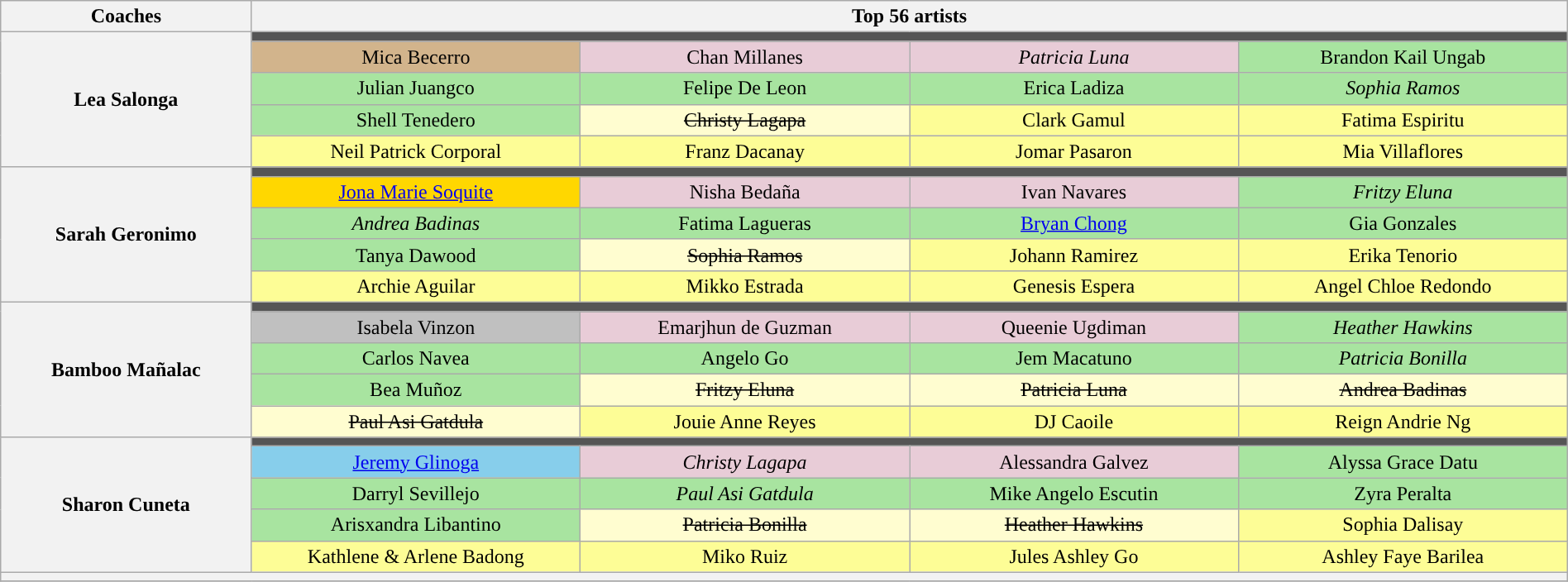<table class="wikitable" style="text-align:center; width:100%;">
<tr>
<th scope="col" width="16%">Coaches</th>
<th scope="col" width="84%" colspan="4">Top 56 artists</th>
</tr>
<tr>
<th rowspan="5">Lea Salonga</th>
<td colspan="4" style="background:#555555;"></td>
</tr>
<tr>
<td style="background:tan;" width="21%">Mica Becerro</td>
<td style="background:#E8CCD7;" width="21%">Chan Millanes</td>
<td style="background:#E8CCD7;" width="21%"><em>Patricia Luna</em><br></td>
<td style="background:#A8E4A0;" width="21%">Brandon Kail Ungab</td>
</tr>
<tr>
<td style="background:#A8E4A0;">Julian Juangco</td>
<td style="background:#A8E4A0;">Felipe De Leon</td>
<td style="background:#A8E4A0;">Erica Ladiza</td>
<td style="background:#A8E4A0;"><em>Sophia Ramos</em></td>
</tr>
<tr>
<td style="background:#A8E4A0;">Shell Tenedero</td>
<td style="background:#FFFDD0;"><s>Christy Lagapa</s></td>
<td style="background:#FDFD96;">Clark Gamul</td>
<td style="background:#FDFD96;">Fatima Espiritu</td>
</tr>
<tr>
<td style="background:#FDFD96;">Neil Patrick Corporal</td>
<td style="background:#FDFD96;">Franz Dacanay</td>
<td style="background:#FDFD96;">Jomar Pasaron</td>
<td style="background:#FDFD96;">Mia Villaflores</td>
</tr>
<tr>
<th rowspan="5">Sarah Geronimo</th>
<td colspan="4" style="background:#555555;"></td>
</tr>
<tr>
<td style="background:gold;"><a href='#'>Jona Marie Soquite</a></td>
<td style="background:#E8CCD7;">Nisha Bedaña</td>
<td style="background:#E8CCD7;">Ivan Navares<br></td>
<td style="background:#A8E4A0;"><em>Fritzy Eluna</em></td>
</tr>
<tr>
<td style="background:#A8E4A0;"><em>Andrea Badinas</em></td>
<td style="background:#A8E4A0;">Fatima Lagueras</td>
<td style="background:#A8E4A0;"><a href='#'>Bryan Chong</a></td>
<td style="background:#A8E4A0;">Gia Gonzales</td>
</tr>
<tr>
<td style="background:#A8E4A0;">Tanya Dawood</td>
<td style="background:#FFFDD0;"><s>Sophia Ramos</s></td>
<td style="background:#FDFD96;">Johann Ramirez</td>
<td style="background:#FDFD96;">Erika Tenorio</td>
</tr>
<tr>
<td style="background:#FDFD96;">Archie Aguilar</td>
<td style="background:#FDFD96;">Mikko Estrada</td>
<td style="background:#FDFD96;">Genesis Espera</td>
<td style="background:#FDFD96;">Angel Chloe Redondo</td>
</tr>
<tr>
<th rowspan="5">Bamboo Mañalac</th>
<td colspan="4" style="background:#555555;"></td>
</tr>
<tr>
<td style="background:silver;">Isabela Vinzon</td>
<td style="background:#E8CCD7;">Emarjhun de Guzman</td>
<td style="background:#E8CCD7;">Queenie Ugdiman<br></td>
<td style="background:#A8E4A0;"><em>Heather Hawkins</em></td>
</tr>
<tr>
<td style="background:#A8E4A0;">Carlos Navea</td>
<td style="background:#A8E4A0;">Angelo Go</td>
<td style="background:#A8E4A0;">Jem Macatuno</td>
<td style="background:#A8E4A0;"><em>Patricia Bonilla</em></td>
</tr>
<tr>
<td style="background:#A8E4A0;">Bea Muñoz</td>
<td style="background:#FFFDD0;"><s>Fritzy Eluna</s></td>
<td style="background:#FFFDD0;"><s>Patricia Luna</s></td>
<td style="background:#FFFDD0;"><s>Andrea Badinas</s></td>
</tr>
<tr>
<td style="background:#FFFDD0;"><s>Paul Asi Gatdula</s></td>
<td style="background:#FDFD96;">Jouie Anne Reyes</td>
<td style="background:#FDFD96;">DJ Caoile</td>
<td style="background:#FDFD96;">Reign Andrie Ng</td>
</tr>
<tr>
<th rowspan="5">Sharon Cuneta</th>
<td colspan="4" style="background:#555555;"></td>
</tr>
<tr>
<td style="background:skyblue;"><a href='#'>Jeremy Glinoga</a></td>
<td style="background:#E8CCD7;"><em>Christy Lagapa</em></td>
<td style="background:#E8CCD7;">Alessandra Galvez<br></td>
<td style="background:#A8E4A0;">Alyssa Grace Datu</td>
</tr>
<tr>
<td style="background:#A8E4A0;">Darryl Sevillejo</td>
<td style="background:#A8E4A0;"><em>Paul Asi Gatdula</em></td>
<td style="background:#A8E4A0;">Mike Angelo Escutin</td>
<td style="background:#A8E4A0;">Zyra Peralta</td>
</tr>
<tr>
<td style="background:#A8E4A0;">Arisxandra Libantino</td>
<td style="background:#FFFDD0;"><s>Patricia Bonilla</s></td>
<td style="background:#FFFDD0;"><s>Heather Hawkins</s></td>
<td style="background:#FDFD96;">Sophia Dalisay</td>
</tr>
<tr>
<td style="background:#FDFD96;">Kathlene & Arlene Badong</td>
<td style="background:#FDFD96;">Miko Ruiz</td>
<td style="background:#FDFD96;">Jules Ashley Go</td>
<td style="background:#FDFD96;">Ashley Faye Barilea</td>
</tr>
<tr>
<th style="font-size:90%; line-height:12px;" colspan="5"><small></small></th>
</tr>
<tr>
</tr>
</table>
